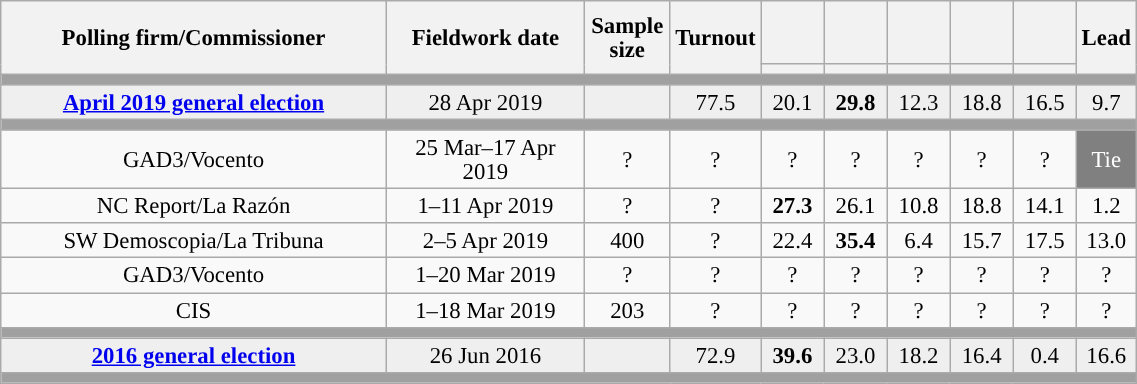<table class="wikitable collapsible collapsed" style="text-align:center; font-size:95%; line-height:16px;">
<tr style="height:42px;">
<th style="width:250px;" rowspan="2">Polling firm/Commissioner</th>
<th style="width:125px;" rowspan="2">Fieldwork date</th>
<th style="width:50px;" rowspan="2">Sample size</th>
<th style="width:45px;" rowspan="2">Turnout</th>
<th style="width:35px;"></th>
<th style="width:35px;"></th>
<th style="width:35px;"></th>
<th style="width:35px;"></th>
<th style="width:35px;"></th>
<th style="width:30px;" rowspan="2">Lead</th>
</tr>
<tr>
<th style="color:inherit;background:"></th>
<th style="color:inherit;background:"></th>
<th style="color:inherit;background:"></th>
<th style="color:inherit;background:"></th>
<th style="color:inherit;background:"></th>
</tr>
<tr>
<td colspan="10" style="background:#A0A0A0"></td>
</tr>
<tr style="background:#EFEFEF;">
<td><strong><a href='#'>April 2019 general election</a></strong></td>
<td>28 Apr 2019</td>
<td></td>
<td>77.5</td>
<td>20.1<br></td>
<td><strong>29.8</strong><br></td>
<td>12.3<br></td>
<td>18.8<br></td>
<td>16.5<br></td>
<td style="background:">9.7</td>
</tr>
<tr>
<td colspan="10" style="background:#A0A0A0"></td>
</tr>
<tr>
<td>GAD3/Vocento</td>
<td>25 Mar–17 Apr 2019</td>
<td>?</td>
<td>?</td>
<td>?<br></td>
<td>?<br></td>
<td>?<br></td>
<td>?<br></td>
<td>?<br></td>
<td style="background:gray;color:white;">Tie</td>
</tr>
<tr>
<td>NC Report/La Razón</td>
<td>1–11 Apr 2019</td>
<td>?</td>
<td>?</td>
<td><strong>27.3</strong><br></td>
<td>26.1<br></td>
<td>10.8<br></td>
<td>18.8<br></td>
<td>14.1<br></td>
<td style="background:">1.2</td>
</tr>
<tr>
<td>SW Demoscopia/La Tribuna</td>
<td>2–5 Apr 2019</td>
<td>400</td>
<td>?</td>
<td>22.4<br></td>
<td><strong>35.4</strong><br></td>
<td>6.4<br></td>
<td>15.7<br></td>
<td>17.5<br></td>
<td style="background:">13.0</td>
</tr>
<tr>
<td>GAD3/Vocento</td>
<td>1–20 Mar 2019</td>
<td>?</td>
<td>?</td>
<td>?<br></td>
<td>?<br></td>
<td>?<br></td>
<td>?<br></td>
<td>?<br></td>
<td style="background:">?</td>
</tr>
<tr>
<td>CIS</td>
<td>1–18 Mar 2019</td>
<td>203</td>
<td>?</td>
<td>?<br></td>
<td>?<br></td>
<td>?<br></td>
<td>?<br></td>
<td>?<br></td>
<td style="background:">?</td>
</tr>
<tr>
<td colspan="10" style="background:#A0A0A0"></td>
</tr>
<tr style="background:#EFEFEF;">
<td><strong><a href='#'>2016 general election</a></strong></td>
<td>26 Jun 2016</td>
<td></td>
<td>72.9</td>
<td><strong>39.6</strong><br></td>
<td>23.0<br></td>
<td>18.2<br></td>
<td>16.4<br></td>
<td>0.4<br></td>
<td style="background:">16.6</td>
</tr>
<tr>
<td colspan="10" style="background:#A0A0A0"></td>
</tr>
</table>
